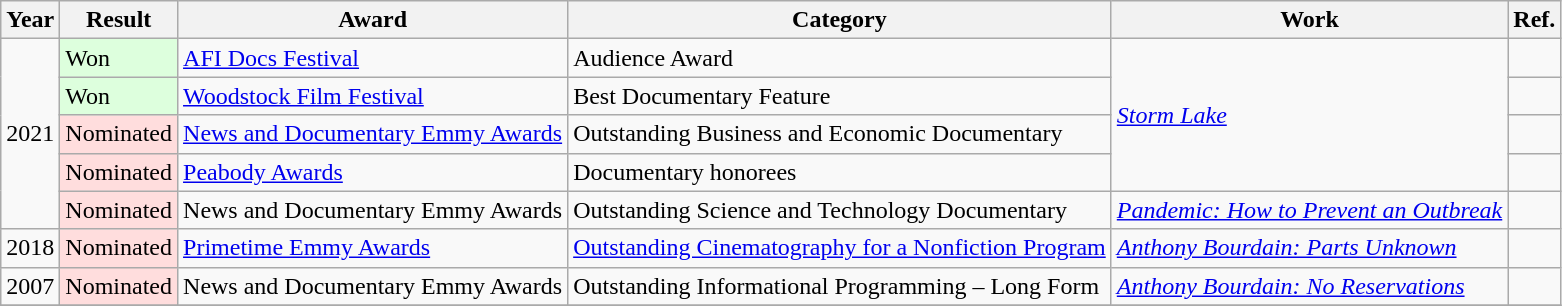<table class="wikitable">
<tr>
<th>Year</th>
<th>Result</th>
<th>Award</th>
<th>Category</th>
<th>Work</th>
<th>Ref.</th>
</tr>
<tr>
<td rowspan="5">2021</td>
<td style="background: #ddffdd">Won</td>
<td><a href='#'>AFI Docs Festival</a></td>
<td>Audience Award</td>
<td rowspan="4"><em><a href='#'>Storm Lake</a></em></td>
<td></td>
</tr>
<tr>
<td style="background: #ddffdd">Won</td>
<td><a href='#'>Woodstock Film Festival</a></td>
<td>Best Documentary Feature</td>
<td></td>
</tr>
<tr>
<td style="background: #ffdddd">Nominated</td>
<td><a href='#'>News and Documentary Emmy Awards</a></td>
<td>Outstanding Business and Economic Documentary</td>
<td></td>
</tr>
<tr>
<td style="background: #ffdddd">Nominated</td>
<td><a href='#'>Peabody Awards</a></td>
<td>Documentary honorees</td>
<td></td>
</tr>
<tr>
<td style="background: #ffdddd">Nominated</td>
<td>News and Documentary Emmy Awards</td>
<td>Outstanding Science and Technology Documentary</td>
<td><em><a href='#'>Pandemic: How to Prevent an Outbreak</a></em></td>
<td></td>
</tr>
<tr>
<td>2018</td>
<td style="background: #ffdddd">Nominated</td>
<td><a href='#'>Primetime Emmy Awards</a></td>
<td><a href='#'>Outstanding Cinematography for a Nonfiction Program</a></td>
<td><em><a href='#'>Anthony Bourdain: Parts Unknown</a></em></td>
<td></td>
</tr>
<tr>
<td>2007</td>
<td style="background: #ffdddd">Nominated</td>
<td>News and Documentary Emmy Awards</td>
<td>Outstanding Informational Programming – Long Form</td>
<td><em><a href='#'>Anthony Bourdain: No Reservations</a></em></td>
<td></td>
</tr>
<tr>
</tr>
</table>
